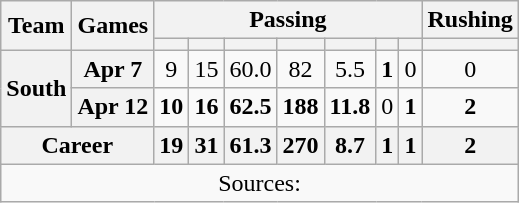<table class="wikitable" style="text-align:center;">
<tr>
<th rowspan="2">Team</th>
<th rowspan="2">Games</th>
<th colspan="7">Passing</th>
<th colspan="1">Rushing</th>
</tr>
<tr>
<th></th>
<th></th>
<th></th>
<th></th>
<th></th>
<th></th>
<th></th>
<th></th>
</tr>
<tr>
<th rowspan="2">South</th>
<th>Apr 7</th>
<td>9</td>
<td>15</td>
<td>60.0</td>
<td>82</td>
<td>5.5</td>
<td><strong>1</strong></td>
<td>0</td>
<td>0</td>
</tr>
<tr>
<th>Apr 12</th>
<td><strong>10</strong></td>
<td><strong>16</strong></td>
<td><strong>62.5</strong></td>
<td><strong>188</strong></td>
<td><strong>11.8</strong></td>
<td>0</td>
<td><strong>1</strong></td>
<td><strong>2</strong></td>
</tr>
<tr>
<th colspan="2">Career</th>
<th>19</th>
<th>31</th>
<th>61.3</th>
<th>270</th>
<th>8.7</th>
<th>1</th>
<th>1</th>
<th>2</th>
</tr>
<tr>
<td colspan="11">Sources:</td>
</tr>
</table>
